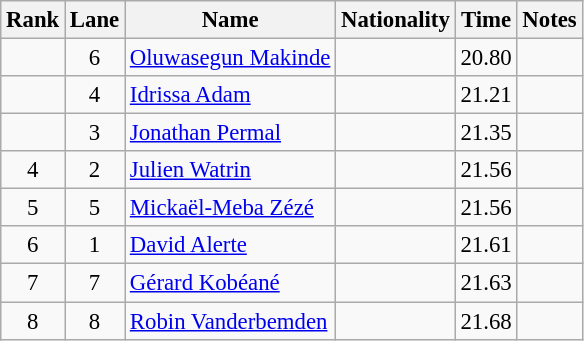<table class="wikitable sortable" style="text-align:center;font-size:95%">
<tr>
<th>Rank</th>
<th>Lane</th>
<th>Name</th>
<th>Nationality</th>
<th>Time</th>
<th>Notes</th>
</tr>
<tr>
<td></td>
<td>6</td>
<td align=left><a href='#'>Oluwasegun Makinde</a></td>
<td align=left></td>
<td>20.80</td>
<td></td>
</tr>
<tr>
<td></td>
<td>4</td>
<td align=left><a href='#'>Idrissa Adam</a></td>
<td align=left></td>
<td>21.21</td>
<td></td>
</tr>
<tr>
<td></td>
<td>3</td>
<td align=left><a href='#'>Jonathan Permal</a></td>
<td align=left></td>
<td>21.35</td>
<td></td>
</tr>
<tr>
<td>4</td>
<td>2</td>
<td align=left><a href='#'>Julien Watrin</a></td>
<td align=left></td>
<td>21.56</td>
<td></td>
</tr>
<tr>
<td>5</td>
<td>5</td>
<td align=left><a href='#'>Mickaël-Meba Zézé</a></td>
<td align=left></td>
<td>21.56</td>
<td></td>
</tr>
<tr>
<td>6</td>
<td>1</td>
<td align=left><a href='#'>David Alerte</a></td>
<td align=left></td>
<td>21.61</td>
<td></td>
</tr>
<tr>
<td>7</td>
<td>7</td>
<td align=left><a href='#'>Gérard Kobéané</a></td>
<td align=left></td>
<td>21.63</td>
<td></td>
</tr>
<tr>
<td>8</td>
<td>8</td>
<td align=left><a href='#'>Robin Vanderbemden</a></td>
<td align=left></td>
<td>21.68</td>
<td></td>
</tr>
</table>
